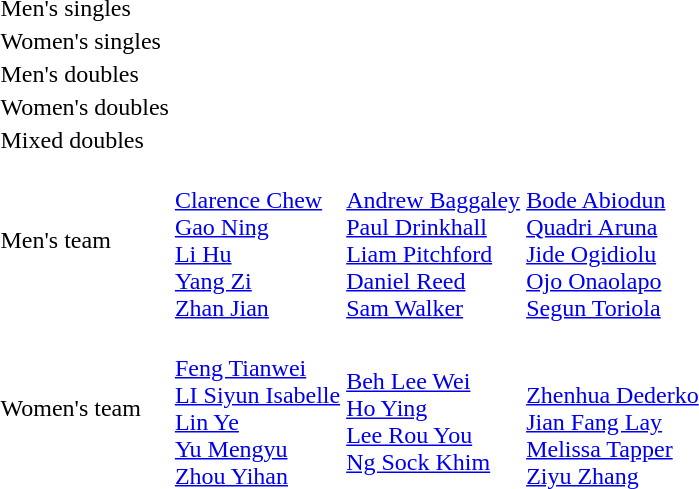<table>
<tr>
<td>Men's singles<br></td>
<td></td>
<td></td>
<td></td>
</tr>
<tr>
<td>Women's singles<br></td>
<td></td>
<td></td>
<td></td>
</tr>
<tr>
<td>Men's doubles<br></td>
<td></td>
<td></td>
<td></td>
</tr>
<tr>
<td>Women's doubles<br></td>
<td></td>
<td></td>
<td></td>
</tr>
<tr>
<td>Mixed doubles<br></td>
<td></td>
<td></td>
<td></td>
</tr>
<tr>
<td>Men's team<br></td>
<td><br><a href='#'>Clarence Chew</a><br><a href='#'>Gao Ning</a><br><a href='#'>Li Hu</a><br><a href='#'>Yang Zi</a><br><a href='#'>Zhan Jian</a></td>
<td><br><a href='#'>Andrew Baggaley</a><br><a href='#'>Paul Drinkhall</a><br><a href='#'>Liam Pitchford</a><br><a href='#'>Daniel Reed</a><br><a href='#'>Sam Walker</a></td>
<td><br><a href='#'>Bode Abiodun</a><br><a href='#'>Quadri Aruna</a><br><a href='#'>Jide Ogidiolu</a><br><a href='#'>Ojo Onaolapo</a><br><a href='#'>Segun Toriola</a></td>
</tr>
<tr>
<td>Women's team<br></td>
<td><br><a href='#'>Feng Tianwei</a><br><a href='#'>LI Siyun Isabelle</a><br><a href='#'>Lin Ye</a><br><a href='#'>Yu Mengyu</a><br><a href='#'>Zhou Yihan</a></td>
<td><br><a href='#'>Beh Lee Wei</a><br><a href='#'>Ho Ying</a><br><a href='#'>Lee Rou You</a><br><a href='#'>Ng Sock Khim</a></td>
<td><br><br><a href='#'>Zhenhua Dederko</a><br><a href='#'>Jian Fang Lay</a><br><a href='#'>Melissa Tapper</a><br><a href='#'>Ziyu Zhang</a></td>
</tr>
</table>
